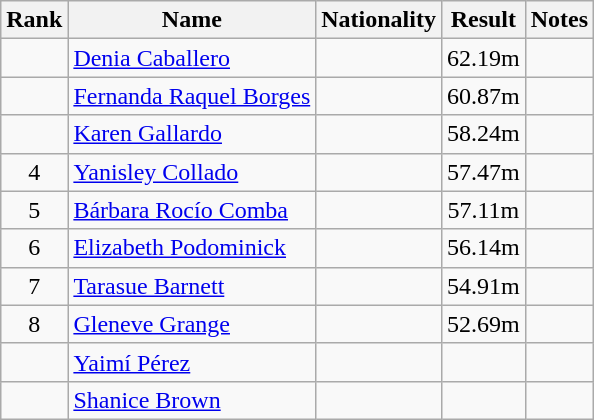<table class="wikitable sortable" style="text-align:center">
<tr>
<th>Rank</th>
<th>Name</th>
<th>Nationality</th>
<th>Result</th>
<th>Notes</th>
</tr>
<tr>
<td></td>
<td align=left><a href='#'>Denia Caballero</a></td>
<td></td>
<td>62.19m</td>
<td></td>
</tr>
<tr>
<td></td>
<td align=left><a href='#'>Fernanda Raquel Borges</a></td>
<td></td>
<td>60.87m</td>
<td></td>
</tr>
<tr>
<td></td>
<td align=left><a href='#'>Karen Gallardo</a></td>
<td></td>
<td>58.24m</td>
<td></td>
</tr>
<tr>
<td>4</td>
<td align=left><a href='#'>Yanisley Collado</a></td>
<td></td>
<td>57.47m</td>
<td></td>
</tr>
<tr>
<td>5</td>
<td align=left><a href='#'>Bárbara Rocío Comba</a></td>
<td></td>
<td>57.11m</td>
<td></td>
</tr>
<tr>
<td>6</td>
<td align=left><a href='#'>Elizabeth Podominick</a></td>
<td></td>
<td>56.14m</td>
<td></td>
</tr>
<tr>
<td>7</td>
<td align=left><a href='#'>Tarasue Barnett</a></td>
<td></td>
<td>54.91m</td>
<td></td>
</tr>
<tr>
<td>8</td>
<td align=left><a href='#'>Gleneve Grange</a></td>
<td></td>
<td>52.69m</td>
<td></td>
</tr>
<tr>
<td></td>
<td align=left><a href='#'>Yaimí Pérez</a></td>
<td></td>
<td></td>
<td></td>
</tr>
<tr>
<td></td>
<td align=left><a href='#'>Shanice Brown</a></td>
<td></td>
<td></td>
<td></td>
</tr>
</table>
